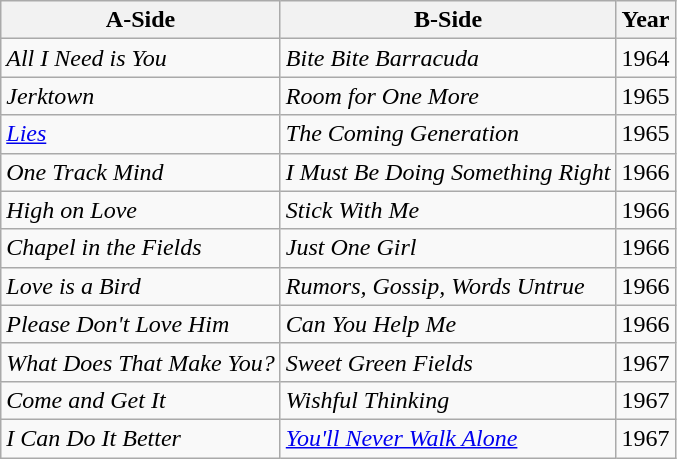<table class="wikitable">
<tr>
<th>A-Side</th>
<th>B-Side</th>
<th>Year</th>
</tr>
<tr>
<td><em>All I Need is You</em></td>
<td><em>Bite Bite Barracuda</em></td>
<td>1964</td>
</tr>
<tr>
<td><em>Jerktown</em></td>
<td><em>Room for One More</em></td>
<td>1965</td>
</tr>
<tr>
<td><em><a href='#'>Lies</a></em></td>
<td><em>The Coming Generation</em></td>
<td>1965</td>
</tr>
<tr>
<td><em>One Track Mind</em></td>
<td><em>I Must Be Doing Something Right</em></td>
<td>1966</td>
</tr>
<tr>
<td><em>High on Love</em></td>
<td><em>Stick With Me</em></td>
<td>1966</td>
</tr>
<tr>
<td><em>Chapel in the Fields</em></td>
<td><em>Just One Girl</em></td>
<td>1966</td>
</tr>
<tr>
<td><em>Love is a Bird</em></td>
<td><em>Rumors, Gossip, Words Untrue</em></td>
<td>1966</td>
</tr>
<tr>
<td><em>Please Don't Love Him</em></td>
<td><em>Can You Help Me</em></td>
<td>1966</td>
</tr>
<tr>
<td><em>What Does That Make You?</em></td>
<td><em>Sweet Green Fields</em></td>
<td>1967</td>
</tr>
<tr>
<td><em>Come and Get It</em></td>
<td><em>Wishful Thinking</em></td>
<td>1967</td>
</tr>
<tr>
<td><em>I Can Do It Better</em></td>
<td><em><a href='#'>You'll Never Walk Alone</a></em></td>
<td>1967</td>
</tr>
</table>
